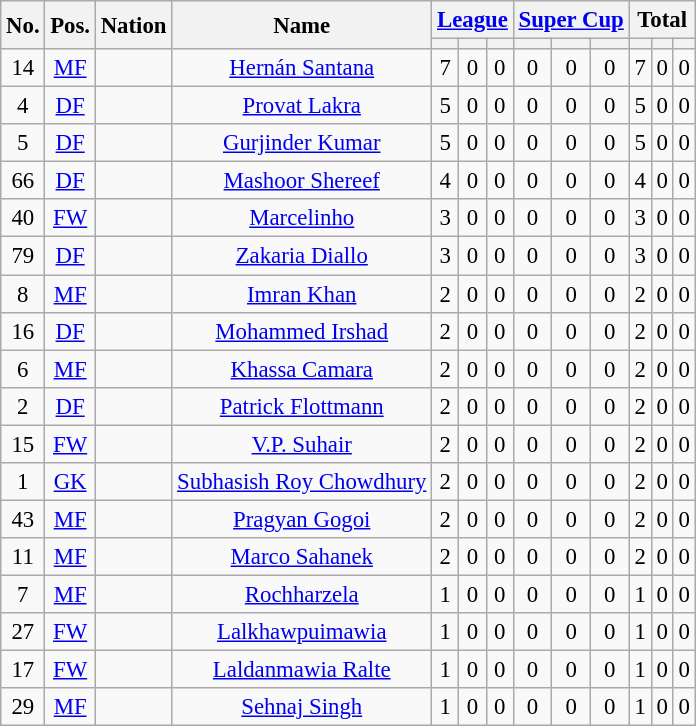<table class="wikitable sortable" style="font-size: 95%; text-align: center;">
<tr>
<th rowspan=2>No.</th>
<th rowspan=2>Pos.</th>
<th rowspan=2>Nation</th>
<th rowspan=2>Name</th>
<th colspan=3><a href='#'>League</a></th>
<th colspan="3"><a href='#'>Super Cup</a></th>
<th colspan=3>Total</th>
</tr>
<tr>
<th></th>
<th></th>
<th></th>
<th></th>
<th></th>
<th></th>
<th></th>
<th></th>
<th></th>
</tr>
<tr>
<td>14</td>
<td><a href='#'>MF</a></td>
<td></td>
<td><a href='#'>Hernán Santana</a></td>
<td>7</td>
<td>0</td>
<td>0</td>
<td>0</td>
<td>0</td>
<td>0</td>
<td>7</td>
<td>0</td>
<td>0</td>
</tr>
<tr>
<td>4</td>
<td><a href='#'>DF</a></td>
<td></td>
<td><a href='#'>Provat Lakra</a></td>
<td>5</td>
<td>0</td>
<td>0</td>
<td>0</td>
<td>0</td>
<td>0</td>
<td>5</td>
<td>0</td>
<td>0</td>
</tr>
<tr>
<td>5</td>
<td><a href='#'>DF</a></td>
<td></td>
<td><a href='#'>Gurjinder Kumar</a></td>
<td>5</td>
<td>0</td>
<td>0</td>
<td>0</td>
<td>0</td>
<td>0</td>
<td>5</td>
<td>0</td>
<td>0</td>
</tr>
<tr>
<td>66</td>
<td><a href='#'>DF</a></td>
<td></td>
<td><a href='#'>Mashoor Shereef</a></td>
<td>4</td>
<td>0</td>
<td>0</td>
<td>0</td>
<td>0</td>
<td>0</td>
<td>4</td>
<td>0</td>
<td>0</td>
</tr>
<tr>
<td>40</td>
<td><a href='#'>FW</a></td>
<td></td>
<td><a href='#'>Marcelinho</a></td>
<td>3</td>
<td>0</td>
<td>0</td>
<td>0</td>
<td>0</td>
<td>0</td>
<td>3</td>
<td>0</td>
<td>0</td>
</tr>
<tr>
<td>79</td>
<td><a href='#'>DF</a></td>
<td></td>
<td><a href='#'>Zakaria Diallo</a></td>
<td>3</td>
<td>0</td>
<td>0</td>
<td>0</td>
<td>0</td>
<td>0</td>
<td>3</td>
<td>0</td>
<td>0</td>
</tr>
<tr>
<td>8</td>
<td><a href='#'>MF</a></td>
<td></td>
<td><a href='#'>Imran Khan</a></td>
<td>2</td>
<td>0</td>
<td>0</td>
<td>0</td>
<td>0</td>
<td>0</td>
<td>2</td>
<td>0</td>
<td>0</td>
</tr>
<tr>
<td>16</td>
<td><a href='#'>DF</a></td>
<td></td>
<td><a href='#'>Mohammed Irshad</a></td>
<td>2</td>
<td>0</td>
<td>0</td>
<td>0</td>
<td>0</td>
<td>0</td>
<td>2</td>
<td>0</td>
<td>0</td>
</tr>
<tr>
<td>6</td>
<td><a href='#'>MF</a></td>
<td></td>
<td><a href='#'>Khassa Camara</a></td>
<td>2</td>
<td>0</td>
<td>0</td>
<td>0</td>
<td>0</td>
<td>0</td>
<td>2</td>
<td>0</td>
<td>0</td>
</tr>
<tr>
<td>2</td>
<td><a href='#'>DF</a></td>
<td></td>
<td><a href='#'>Patrick Flottmann</a></td>
<td>2</td>
<td>0</td>
<td>0</td>
<td>0</td>
<td>0</td>
<td>0</td>
<td>2</td>
<td>0</td>
<td>0</td>
</tr>
<tr>
<td>15</td>
<td><a href='#'>FW</a></td>
<td></td>
<td><a href='#'>V.P. Suhair</a></td>
<td>2</td>
<td>0</td>
<td>0</td>
<td>0</td>
<td>0</td>
<td>0</td>
<td>2</td>
<td>0</td>
<td>0</td>
</tr>
<tr>
<td>1</td>
<td><a href='#'>GK</a></td>
<td></td>
<td><a href='#'>Subhasish Roy Chowdhury</a></td>
<td>2</td>
<td>0</td>
<td>0</td>
<td>0</td>
<td>0</td>
<td>0</td>
<td>2</td>
<td>0</td>
<td>0</td>
</tr>
<tr>
<td>43</td>
<td><a href='#'>MF</a></td>
<td></td>
<td><a href='#'>Pragyan Gogoi</a></td>
<td>2</td>
<td>0</td>
<td>0</td>
<td>0</td>
<td>0</td>
<td>0</td>
<td>2</td>
<td>0</td>
<td>0</td>
</tr>
<tr>
<td>11</td>
<td><a href='#'>MF</a></td>
<td></td>
<td><a href='#'>Marco Sahanek</a></td>
<td>2</td>
<td>0</td>
<td>0</td>
<td>0</td>
<td>0</td>
<td>0</td>
<td>2</td>
<td>0</td>
<td>0</td>
</tr>
<tr>
<td>7</td>
<td><a href='#'>MF</a></td>
<td></td>
<td><a href='#'>Rochharzela</a></td>
<td>1</td>
<td>0</td>
<td>0</td>
<td>0</td>
<td>0</td>
<td>0</td>
<td>1</td>
<td>0</td>
<td>0</td>
</tr>
<tr>
<td>27</td>
<td><a href='#'>FW</a></td>
<td></td>
<td><a href='#'>Lalkhawpuimawia</a></td>
<td>1</td>
<td>0</td>
<td>0</td>
<td>0</td>
<td>0</td>
<td>0</td>
<td>1</td>
<td>0</td>
<td>0</td>
</tr>
<tr>
<td>17</td>
<td><a href='#'>FW</a></td>
<td></td>
<td><a href='#'>Laldanmawia Ralte</a></td>
<td>1</td>
<td>0</td>
<td>0</td>
<td>0</td>
<td>0</td>
<td>0</td>
<td>1</td>
<td>0</td>
<td>0</td>
</tr>
<tr>
<td>29</td>
<td><a href='#'>MF</a></td>
<td></td>
<td><a href='#'>Sehnaj Singh</a></td>
<td>1</td>
<td>0</td>
<td>0</td>
<td>0</td>
<td>0</td>
<td>0</td>
<td>1</td>
<td>0</td>
<td>0</td>
</tr>
</table>
